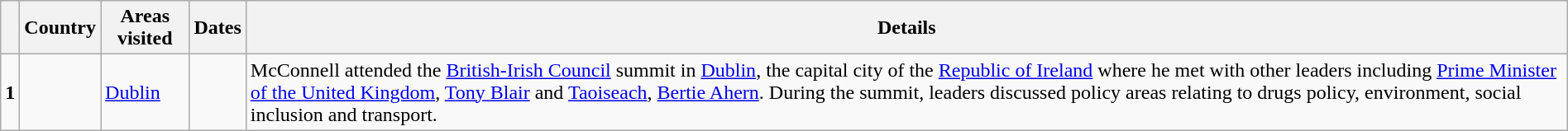<table class="wikitable sortable" style="margin: 1em auto 1em auto">
<tr>
<th></th>
<th>Country</th>
<th>Areas visited</th>
<th>Dates</th>
<th class="unsortable">Details</th>
</tr>
<tr>
<td rowspan=1><strong>1</strong></td>
<td></td>
<td><a href='#'>Dublin</a></td>
<td></td>
<td>McConnell attended the <a href='#'>British-Irish Council</a> summit in <a href='#'>Dublin</a>, the capital city of the <a href='#'>Republic of Ireland</a> where he met with other leaders including <a href='#'>Prime Minister of the United Kingdom</a>, <a href='#'>Tony Blair</a> and <a href='#'>Taoiseach</a>, <a href='#'>Bertie Ahern</a>. During the summit, leaders discussed policy areas relating to drugs policy, environment, social inclusion and transport.</td>
</tr>
</table>
